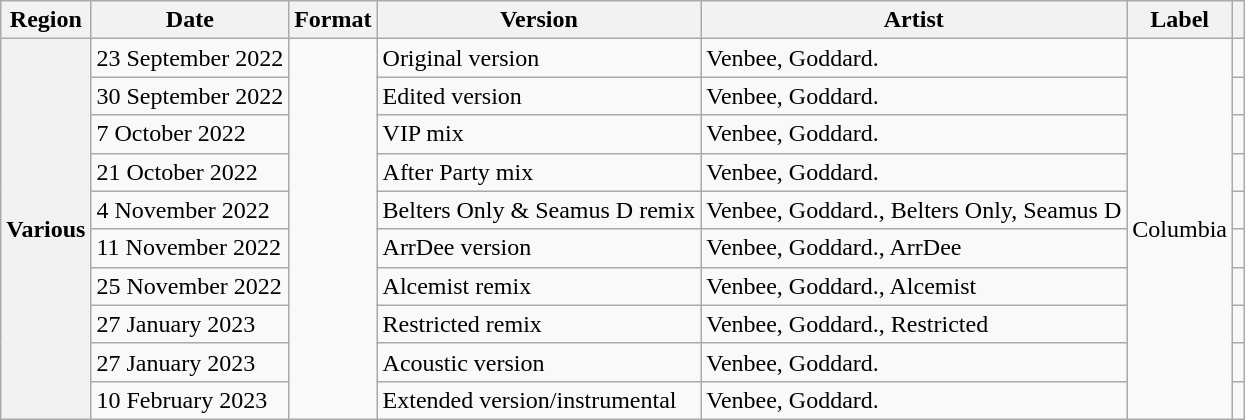<table class="wikitable plainrowheaders">
<tr>
<th scope="col">Region</th>
<th scope="col">Date</th>
<th scope="col">Format</th>
<th scope="col">Version</th>
<th scope="col">Artist</th>
<th scope="col">Label</th>
<th scope="col"></th>
</tr>
<tr>
<th rowspan="10" scope="row">Various</th>
<td>23 September 2022</td>
<td rowspan="10"></td>
<td>Original version</td>
<td>Venbee, Goddard.</td>
<td rowspan="10">Columbia</td>
<td></td>
</tr>
<tr>
<td>30 September 2022</td>
<td>Edited version</td>
<td>Venbee, Goddard.</td>
<td></td>
</tr>
<tr>
<td>7 October 2022</td>
<td>VIP mix</td>
<td>Venbee, Goddard.</td>
<td></td>
</tr>
<tr>
<td>21 October 2022</td>
<td>After Party mix</td>
<td>Venbee, Goddard.</td>
<td></td>
</tr>
<tr>
<td>4 November 2022</td>
<td>Belters Only & Seamus D remix</td>
<td>Venbee, Goddard., Belters Only, Seamus D</td>
<td></td>
</tr>
<tr>
<td>11 November 2022</td>
<td>ArrDee version</td>
<td>Venbee, Goddard., ArrDee</td>
<td></td>
</tr>
<tr>
<td>25 November 2022</td>
<td>Alcemist remix</td>
<td>Venbee, Goddard., Alcemist</td>
<td></td>
</tr>
<tr>
<td>27 January 2023</td>
<td>Restricted remix</td>
<td>Venbee, Goddard., Restricted</td>
<td></td>
</tr>
<tr>
<td>27 January 2023</td>
<td>Acoustic version</td>
<td>Venbee, Goddard.</td>
<td></td>
</tr>
<tr>
<td>10 February 2023</td>
<td>Extended version/instrumental</td>
<td>Venbee, Goddard.</td>
<td></td>
</tr>
</table>
